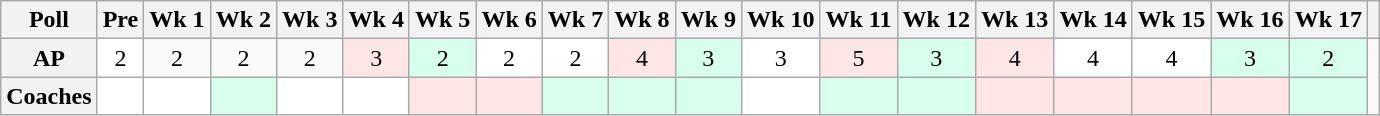<table class="wikitable" style="white-space:nowrap;">
<tr>
<th>Poll</th>
<th>Pre</th>
<th>Wk 1</th>
<th>Wk 2</th>
<th>Wk 3</th>
<th>Wk 4</th>
<th>Wk 5</th>
<th>Wk 6</th>
<th>Wk 7</th>
<th>Wk 8</th>
<th>Wk 9</th>
<th>Wk 10</th>
<th>Wk 11</th>
<th>Wk 12</th>
<th>Wk 13</th>
<th>Wk 14</th>
<th>Wk 15</th>
<th>Wk 16</th>
<th>Wk 17</th>
<th></th>
</tr>
<tr style="text-align:center;">
<th>AP</th>
<td style="background:#FFF;">2</td>
<td style="background:##FFF;">2</td>
<td style="background:##FFF;">2</td>
<td style="background:##FFF;">2</td>
<td style="background:#FFE6E6;">3</td>
<td style="background:#D8FFEB;">2</td>
<td style="background:#FFF;">2</td>
<td style="background:#FFF;">2</td>
<td style="background:#FFE6E6;">4</td>
<td style="background:#D8FFEB;">3</td>
<td style="background:#FFF;">3</td>
<td style="background:#FFE6E6;">5</td>
<td style="background:#D8FFEB;">3</td>
<td style="background:#FFE6E6;">4</td>
<td style="background:#FFF;">4</td>
<td style="background:#FFF;">4</td>
<td style="background:#D8FFEB;">3</td>
<td style="background:#D8FFEB;">2</td>
</tr>
<tr style="text-align:center;">
<th>Coaches</th>
<td style="background:#FFF;"></td>
<td style="background:#FFF;"></td>
<td style="background:#D8FFEB;"></td>
<td style="background:#FFF;"></td>
<td style="background:#FFF;"></td>
<td style="background:#FFE6E6;"></td>
<td style="background:#FFE6E6;"></td>
<td style="background:#D8FFEB;"></td>
<td style="background:#D8FFEB;"></td>
<td style="background:#D8FFEB;"></td>
<td style="background:#FFF;"></td>
<td style="background:#D8FFEB;"></td>
<td style="background:#D8FFEB;"></td>
<td style="background:#FFE6E6;"></td>
<td style="background:#FFE6E6;"></td>
<td style="background:#FFE6E6;"></td>
<td style="background:#FFE6E6;"></td>
<td style="background:#D8FFEB;"></td>
</tr>
</table>
